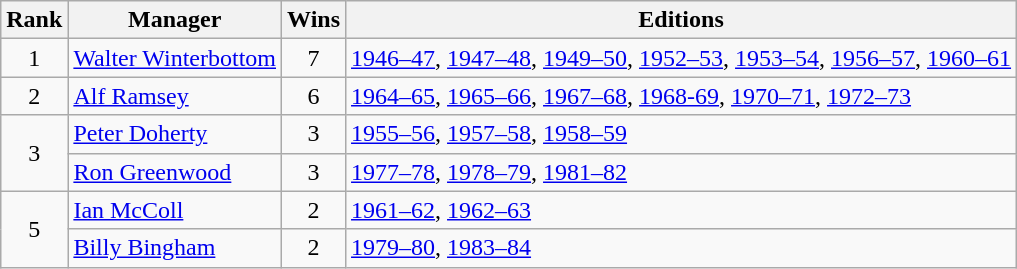<table class="wikitable" style="text-align: center;">
<tr>
<th>Rank</th>
<th>Manager</th>
<th>Wins</th>
<th>Editions</th>
</tr>
<tr>
<td>1</td>
<td align="left"> <a href='#'>Walter Winterbottom</a></td>
<td>7</td>
<td style="text-align: left;"><a href='#'>1946–47</a>, <a href='#'>1947–48</a>, <a href='#'>1949–50</a>, <a href='#'>1952–53</a>, <a href='#'>1953–54</a>, <a href='#'>1956–57</a>, <a href='#'>1960–61</a></td>
</tr>
<tr>
<td>2</td>
<td align="left"> <a href='#'>Alf Ramsey</a></td>
<td>6</td>
<td style="text-align: left;"><a href='#'>1964–65</a>, <a href='#'>1965–66</a>, <a href='#'>1967–68</a>, <a href='#'>1968-69</a>, <a href='#'>1970–71</a>, <a href='#'>1972–73</a></td>
</tr>
<tr>
<td rowspan="2">3</td>
<td align="left"> <a href='#'>Peter Doherty</a></td>
<td>3</td>
<td style="text-align: left;"><a href='#'>1955–56</a>, <a href='#'>1957–58</a>, <a href='#'>1958–59</a></td>
</tr>
<tr>
<td align="left"> <a href='#'>Ron Greenwood</a></td>
<td>3</td>
<td style="text-align: left;"><a href='#'>1977–78</a>, <a href='#'>1978–79</a>, <a href='#'>1981–82</a></td>
</tr>
<tr>
<td rowspan="2">5</td>
<td align="left"> <a href='#'>Ian McColl</a></td>
<td>2</td>
<td style="text-align: left;"><a href='#'>1961–62</a>, <a href='#'>1962–63</a></td>
</tr>
<tr>
<td align="left"> <a href='#'>Billy Bingham</a></td>
<td>2</td>
<td style="text-align: left;"><a href='#'>1979–80</a>, <a href='#'>1983–84</a></td>
</tr>
</table>
